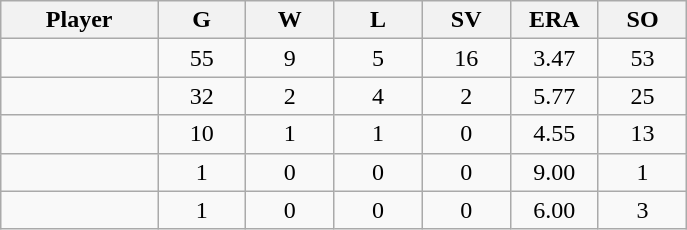<table class="wikitable sortable">
<tr>
<th bgcolor="#DDDDFF" width="16%">Player</th>
<th bgcolor="#DDDDFF" width="9%">G</th>
<th bgcolor="#DDDDFF" width="9%">W</th>
<th bgcolor="#DDDDFF" width="9%">L</th>
<th bgcolor="#DDDDFF" width="9%">SV</th>
<th bgcolor="#DDDDFF" width="9%">ERA</th>
<th bgcolor="#DDDDFF" width="9%">SO</th>
</tr>
<tr align="center">
<td></td>
<td>55</td>
<td>9</td>
<td>5</td>
<td>16</td>
<td>3.47</td>
<td>53</td>
</tr>
<tr align="center">
<td></td>
<td>32</td>
<td>2</td>
<td>4</td>
<td>2</td>
<td>5.77</td>
<td>25</td>
</tr>
<tr align="center">
<td></td>
<td>10</td>
<td>1</td>
<td>1</td>
<td>0</td>
<td>4.55</td>
<td>13</td>
</tr>
<tr align="center">
<td></td>
<td>1</td>
<td>0</td>
<td>0</td>
<td>0</td>
<td>9.00</td>
<td>1</td>
</tr>
<tr align="center">
<td></td>
<td>1</td>
<td>0</td>
<td>0</td>
<td>0</td>
<td>6.00</td>
<td>3</td>
</tr>
</table>
